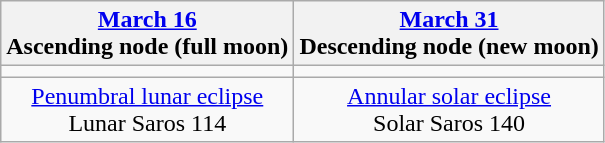<table class="wikitable">
<tr>
<th><a href='#'>March 16</a><br>Ascending node (full moon)<br></th>
<th><a href='#'>March 31</a><br>Descending node (new moon)<br></th>
</tr>
<tr>
<td></td>
<td></td>
</tr>
<tr align=center>
<td><a href='#'>Penumbral lunar eclipse</a><br>Lunar Saros 114</td>
<td><a href='#'>Annular solar eclipse</a><br>Solar Saros 140</td>
</tr>
</table>
